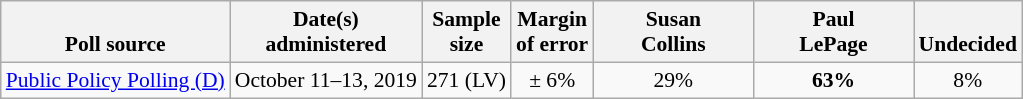<table class="wikitable" style="font-size:90%;text-align:center;">
<tr valign=bottom>
<th>Poll source</th>
<th>Date(s)<br>administered</th>
<th>Sample<br>size</th>
<th>Margin<br>of error</th>
<th style="width:100px;">Susan<br>Collins</th>
<th style="width:100px;">Paul<br>LePage</th>
<th>Undecided</th>
</tr>
<tr>
<td><a href='#'>Public Policy Polling (D)</a></td>
<td>October 11–13, 2019</td>
<td>271 (LV)</td>
<td>± 6%</td>
<td>29%</td>
<td><strong>63%</strong></td>
<td>8%</td>
</tr>
</table>
